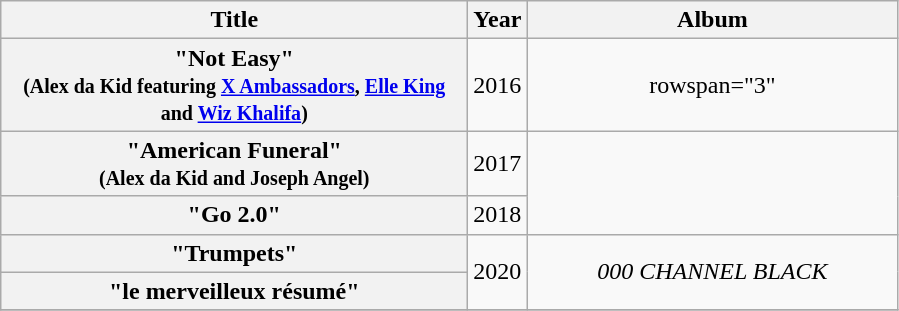<table class="wikitable plainrowheaders" style="text-align:center;">
<tr>
<th scope="col" style="width:19em;">Title</th>
<th scope="col" style="width:1em;">Year</th>
<th scope="col" style="width:15em;">Album</th>
</tr>
<tr>
<th scope="row">"Not Easy"<br><small>(Alex da Kid featuring <a href='#'>X Ambassadors</a>, <a href='#'>Elle King</a> and <a href='#'>Wiz Khalifa</a>)</small></th>
<td>2016</td>
<td>rowspan="3" </td>
</tr>
<tr>
<th scope="row">"American Funeral"<br><small>(Alex da Kid and Joseph Angel)</small></th>
<td rowspan="1">2017</td>
</tr>
<tr>
<th scope="row">"Go 2.0"<br></th>
<td>2018</td>
</tr>
<tr>
<th scope="row">"Trumpets" <br></th>
<td rowspan="2">2020</td>
<td rowspan="2"><em>000 CHANNEL BLACK</em></td>
</tr>
<tr>
<th scope="row">"le merveilleux résumé"</th>
</tr>
<tr>
</tr>
</table>
